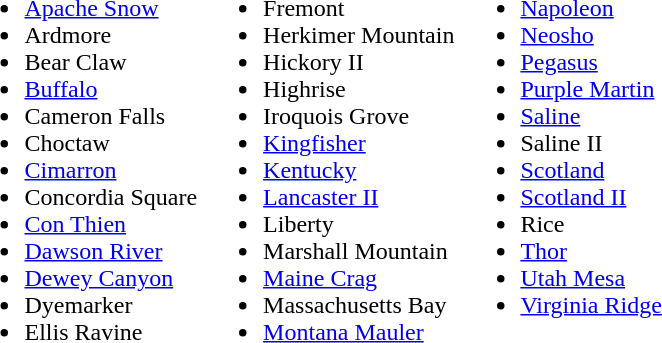<table>
<tr valign=top>
<td><br><ul><li><a href='#'>Apache Snow</a></li><li>Ardmore</li><li>Bear Claw</li><li><a href='#'>Buffalo</a></li><li>Cameron Falls</li><li>Choctaw</li><li><a href='#'>Cimarron</a></li><li>Concordia Square</li><li><a href='#'>Con Thien</a></li><li><a href='#'>Dawson River</a></li><li><a href='#'>Dewey Canyon</a></li><li>Dyemarker</li><li>Ellis Ravine</li></ul></td>
<td><br><ul><li>Fremont</li><li>Herkimer Mountain</li><li>Hickory II</li><li>Highrise</li><li>Iroquois Grove</li><li><a href='#'>Kingfisher</a></li><li><a href='#'>Kentucky</a></li><li><a href='#'>Lancaster II</a></li><li>Liberty</li><li>Marshall Mountain</li><li><a href='#'>Maine Crag</a></li><li>Massachusetts Bay</li><li><a href='#'>Montana Mauler</a></li></ul></td>
<td><br><ul><li><a href='#'>Napoleon</a></li><li><a href='#'>Neosho</a></li><li><a href='#'>Pegasus</a></li><li><a href='#'>Purple Martin</a></li><li><a href='#'>Saline</a></li><li>Saline II</li><li><a href='#'>Scotland</a></li><li><a href='#'>Scotland II</a></li><li>Rice</li><li><a href='#'>Thor</a></li><li><a href='#'>Utah Mesa</a></li><li><a href='#'>Virginia Ridge</a></li></ul></td>
</tr>
</table>
